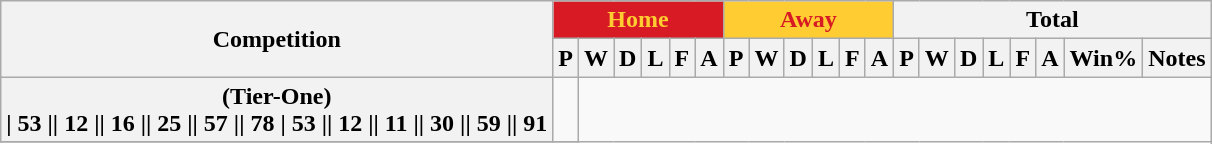<table class="wikitable plainrowheaders sortable" style="text-align:center; font-size=95%;">
<tr class="unsortable">
<th scope="col" rowspan="2">Competition</th>
<th style="background:#d71a23; color:#ffcd31; text-align:center;" colspan="6">Home</th>
<th style="background:#ffcd31; color:#d71a23; text-align:center;" colspan="6">Away</th>
<th colspan="8">Total</th>
</tr>
<tr>
<th scope="col">P</th>
<th scope="col">W</th>
<th scope="col">D</th>
<th scope="col">L</th>
<th scope="col">F</th>
<th scope="col">A</th>
<th scope="col">P</th>
<th scope="col">W</th>
<th scope="col">D</th>
<th scope="col">L</th>
<th scope="col">F</th>
<th scope="col">A</th>
<th scope="col">P</th>
<th scope="col">W</th>
<th scope="col">D</th>
<th scope="col">L</th>
<th scope="col">F</th>
<th scope="col">A</th>
<th scope="col" rowspan=>Win%</th>
<th scope="col" rowspan= class="unsortable">Notes</th>
</tr>
<tr>
<th scope="row" align=left> (Tier-One)<br>
| 53 || 12 || 16 || 25 || 57 || 78
| 53 || 12 || 11 || 30 || 59 || 91
</th>
<td>  </td>
</tr>
<tr>
</tr>
</table>
